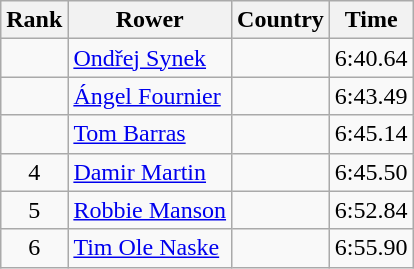<table class="wikitable" style="text-align:center">
<tr>
<th>Rank</th>
<th>Rower</th>
<th>Country</th>
<th>Time</th>
</tr>
<tr>
<td></td>
<td align="left"><a href='#'>Ondřej Synek</a></td>
<td align="left"></td>
<td>6:40.64</td>
</tr>
<tr>
<td></td>
<td align="left"><a href='#'>Ángel Fournier</a></td>
<td align="left"></td>
<td>6:43.49</td>
</tr>
<tr>
<td></td>
<td align="left"><a href='#'>Tom Barras</a></td>
<td align="left"></td>
<td>6:45.14</td>
</tr>
<tr>
<td>4</td>
<td align="left"><a href='#'>Damir Martin</a></td>
<td align="left"></td>
<td>6:45.50</td>
</tr>
<tr>
<td>5</td>
<td align="left"><a href='#'>Robbie Manson</a></td>
<td align="left"></td>
<td>6:52.84</td>
</tr>
<tr>
<td>6</td>
<td align="left"><a href='#'>Tim Ole Naske</a></td>
<td align="left"></td>
<td>6:55.90</td>
</tr>
</table>
